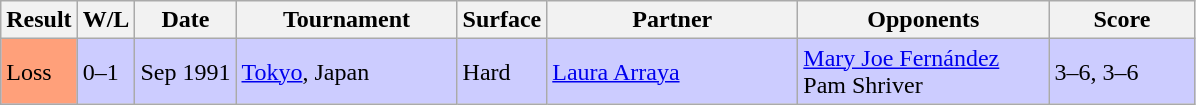<table class="sortable wikitable">
<tr>
<th style="width:40px">Result</th>
<th style="width:30px" class="unsortable">W/L</th>
<th style="width:60px">Date</th>
<th style="width:140px">Tournament</th>
<th style="width:50px">Surface</th>
<th style="width:160px">Partner</th>
<th style="width:160px">Opponents</th>
<th style="width:90px" class="unsortable">Score</th>
</tr>
<tr style="background:#ccccff;">
<td style="background:#ffa07a;">Loss</td>
<td>0–1</td>
<td>Sep 1991</td>
<td><a href='#'>Tokyo</a>, Japan</td>
<td>Hard</td>
<td> <a href='#'>Laura Arraya</a></td>
<td> <a href='#'>Mary Joe Fernández</a> <br>  Pam Shriver</td>
<td>3–6, 3–6</td>
</tr>
</table>
